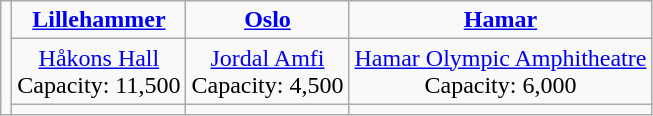<table class="wikitable" style="text-align:center;">
<tr>
<td rowspan="3"></td>
<td><strong><a href='#'>Lillehammer</a></strong></td>
<td><strong><a href='#'>Oslo</a></strong></td>
<td><strong><a href='#'>Hamar</a></strong></td>
</tr>
<tr>
<td><a href='#'>Håkons Hall</a><br>Capacity: 11,500</td>
<td><a href='#'>Jordal Amfi</a><br>Capacity: 4,500</td>
<td><a href='#'>Hamar Olympic Amphitheatre</a><br>Capacity: 6,000</td>
</tr>
<tr>
<td></td>
<td></td>
<td></td>
</tr>
</table>
